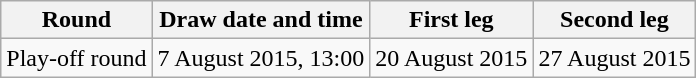<table class="wikitable" style="text-align:center">
<tr>
<th>Round</th>
<th>Draw date and time</th>
<th>First leg</th>
<th>Second leg</th>
</tr>
<tr>
<td>Play-off round</td>
<td>7 August 2015, 13:00</td>
<td>20 August 2015</td>
<td>27 August 2015</td>
</tr>
</table>
